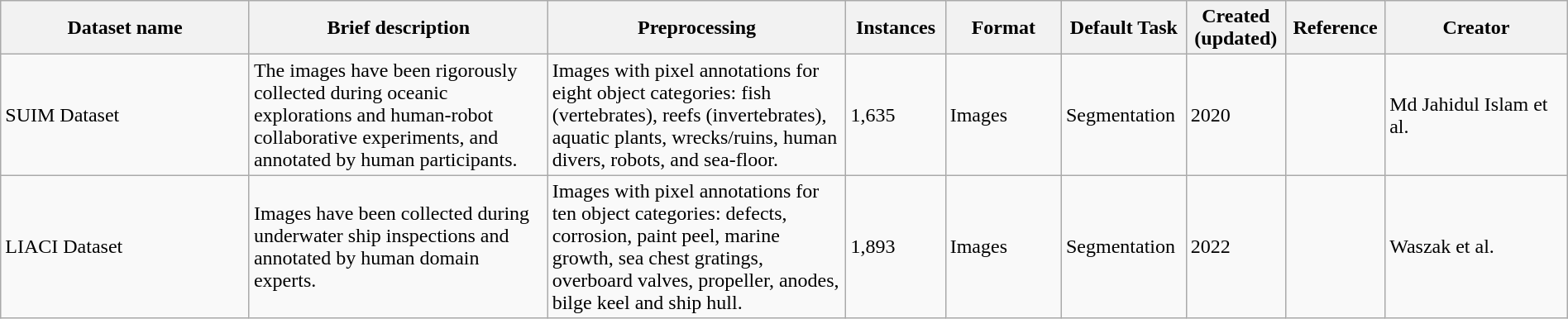<table class="wikitable sortable" style="width: 100%">
<tr>
<th scope="col" style="width: 15%;">Dataset name</th>
<th scope="col" style="width: 18%;">Brief description</th>
<th scope="col" style="width: 18%;">Preprocessing</th>
<th scope="col" style="width: 6%;">Instances</th>
<th scope="col" style="width: 7%;">Format</th>
<th scope="col" style="width: 7%;">Default Task</th>
<th scope="col" style="width: 6%;">Created (updated)</th>
<th scope="col" style="width: 6%;">Reference</th>
<th scope="col" style="width: 11%;">Creator</th>
</tr>
<tr>
<td>SUIM Dataset</td>
<td>The images have been rigorously collected during oceanic explorations and human-robot collaborative experiments, and annotated by human participants.</td>
<td>Images with pixel annotations for eight object categories: fish (vertebrates), reefs (invertebrates), aquatic plants, wrecks/ruins, human divers, robots, and sea-floor.</td>
<td>1,635</td>
<td>Images</td>
<td>Segmentation</td>
<td>2020</td>
<td></td>
<td>Md Jahidul Islam et al.</td>
</tr>
<tr>
<td>LIACI Dataset</td>
<td>Images have been collected during underwater ship inspections and annotated by human domain experts.</td>
<td>Images with pixel annotations for ten object categories: defects, corrosion, paint peel, marine growth, sea chest gratings, overboard valves, propeller, anodes, bilge keel and ship hull.</td>
<td>1,893</td>
<td>Images</td>
<td>Segmentation</td>
<td>2022</td>
<td></td>
<td>Waszak et al.</td>
</tr>
</table>
